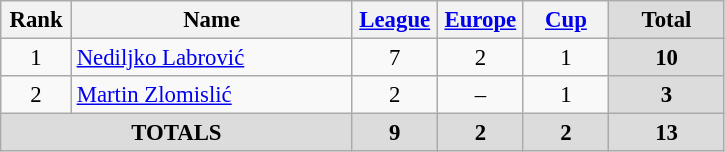<table class="wikitable" style="font-size: 95%; text-align: center;">
<tr>
<th width=40>Rank</th>
<th width=180>Name</th>
<th width=50><a href='#'>League</a></th>
<th width=50><a href='#'>Europe</a></th>
<th width=50><a href='#'>Cup</a></th>
<th width=70 style="background: #DCDCDC">Total</th>
</tr>
<tr>
<td rowspan=1>1</td>
<td style="text-align:left;"> <a href='#'>Nediljko Labrović</a></td>
<td>7</td>
<td>2</td>
<td>1</td>
<th style="background: #DCDCDC">10</th>
</tr>
<tr>
<td rowspan=1>2</td>
<td style="text-align:left;"> <a href='#'>Martin Zlomislić</a></td>
<td>2</td>
<td>–</td>
<td>1</td>
<th style="background: #DCDCDC">3</th>
</tr>
<tr>
<th colspan="2" align="center" style="background: #DCDCDC">TOTALS</th>
<th style="background: #DCDCDC">9</th>
<th style="background: #DCDCDC">2</th>
<th style="background: #DCDCDC">2</th>
<th style="background: #DCDCDC">13</th>
</tr>
</table>
